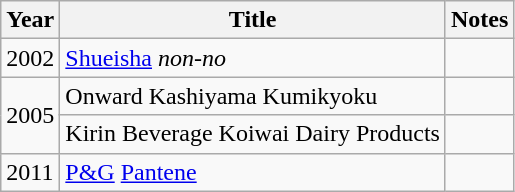<table class="wikitable">
<tr>
<th>Year</th>
<th>Title</th>
<th>Notes</th>
</tr>
<tr>
<td>2002</td>
<td><a href='#'>Shueisha</a> <em>non-no</em></td>
<td></td>
</tr>
<tr>
<td rowspan="2">2005</td>
<td>Onward Kashiyama Kumikyoku</td>
<td></td>
</tr>
<tr>
<td>Kirin Beverage Koiwai Dairy Products</td>
<td></td>
</tr>
<tr>
<td>2011</td>
<td><a href='#'>P&G</a> <a href='#'>Pantene</a></td>
<td></td>
</tr>
</table>
